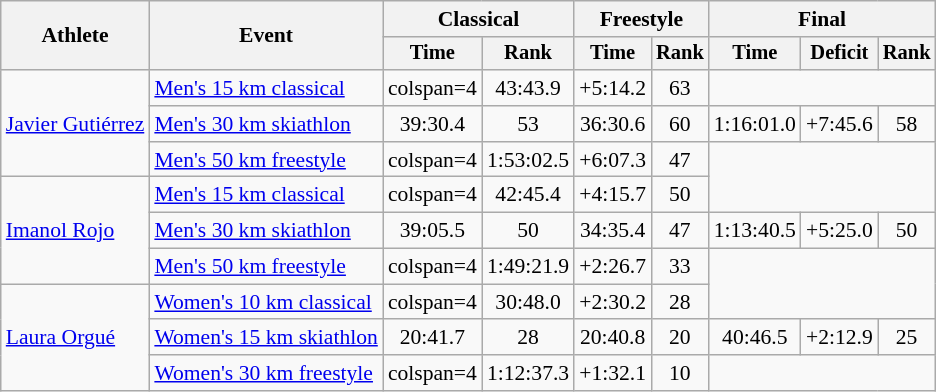<table class="wikitable" style="font-size:90%">
<tr>
<th rowspan=2>Athlete</th>
<th rowspan=2>Event</th>
<th colspan=2>Classical</th>
<th colspan=2>Freestyle</th>
<th colspan=3>Final</th>
</tr>
<tr style="font-size: 95%">
<th>Time</th>
<th>Rank</th>
<th>Time</th>
<th>Rank</th>
<th>Time</th>
<th>Deficit</th>
<th>Rank</th>
</tr>
<tr align=center>
<td align=left rowspan=3><a href='#'>Javier Gutiérrez</a></td>
<td align=left><a href='#'>Men's 15 km classical</a></td>
<td>colspan=4 </td>
<td>43:43.9</td>
<td>+5:14.2</td>
<td>63</td>
</tr>
<tr align=center>
<td align=left><a href='#'>Men's 30 km skiathlon</a></td>
<td>39:30.4</td>
<td>53</td>
<td>36:30.6</td>
<td>60</td>
<td>1:16:01.0</td>
<td>+7:45.6</td>
<td>58</td>
</tr>
<tr align=center>
<td align=left><a href='#'>Men's 50 km freestyle</a></td>
<td>colspan=4 </td>
<td>1:53:02.5</td>
<td>+6:07.3</td>
<td>47</td>
</tr>
<tr align=center>
<td align=left rowspan=3><a href='#'>Imanol Rojo</a></td>
<td align=left><a href='#'>Men's 15 km classical</a></td>
<td>colspan=4 </td>
<td>42:45.4</td>
<td>+4:15.7</td>
<td>50</td>
</tr>
<tr align=center>
<td align=left><a href='#'>Men's 30 km skiathlon</a></td>
<td>39:05.5</td>
<td>50</td>
<td>34:35.4</td>
<td>47</td>
<td>1:13:40.5</td>
<td>+5:25.0</td>
<td>50</td>
</tr>
<tr align=center>
<td align=left><a href='#'>Men's 50 km freestyle</a></td>
<td>colspan=4 </td>
<td>1:49:21.9</td>
<td>+2:26.7</td>
<td>33</td>
</tr>
<tr align=center>
<td align=left rowspan=3><a href='#'>Laura Orgué</a></td>
<td align=left><a href='#'>Women's 10 km classical</a></td>
<td>colspan=4 </td>
<td>30:48.0</td>
<td>+2:30.2</td>
<td>28</td>
</tr>
<tr align=center>
<td align=left><a href='#'>Women's 15 km skiathlon</a></td>
<td>20:41.7</td>
<td>28</td>
<td>20:40.8</td>
<td>20</td>
<td>40:46.5</td>
<td>+2:12.9</td>
<td>25</td>
</tr>
<tr align=center>
<td align=left><a href='#'>Women's 30 km freestyle</a></td>
<td>colspan=4 </td>
<td>1:12:37.3</td>
<td>+1:32.1</td>
<td>10</td>
</tr>
</table>
